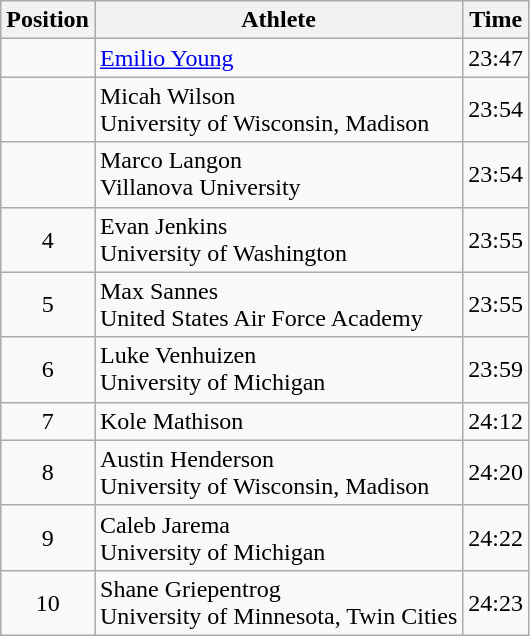<table class="wikitable sortable">
<tr>
<th>Position</th>
<th>Athlete</th>
<th>Time</th>
</tr>
<tr>
<td align=center></td>
<td><a href='#'>Emilio Young</a></td>
<td>23:47</td>
</tr>
<tr>
<td align=center></td>
<td>Micah Wilson<br> University of Wisconsin, Madison</td>
<td>23:54</td>
</tr>
<tr>
<td align=center></td>
<td>Marco Langon<br> Villanova University</td>
<td>23:54</td>
</tr>
<tr>
<td align=center>4</td>
<td>Evan Jenkins<br> University of Washington</td>
<td>23:55</td>
</tr>
<tr>
<td align=center>5</td>
<td>Max Sannes<br> United States Air Force Academy</td>
<td>23:55</td>
</tr>
<tr>
<td align=center>6</td>
<td>Luke Venhuizen<br> University of Michigan</td>
<td>23:59</td>
</tr>
<tr>
<td align=center>7</td>
<td>Kole Mathison</td>
<td>24:12</td>
</tr>
<tr>
<td align=center>8</td>
<td>Austin Henderson<br> University of Wisconsin, Madison</td>
<td>24:20</td>
</tr>
<tr>
<td align=center>9</td>
<td>Caleb Jarema<br> University of Michigan</td>
<td>24:22</td>
</tr>
<tr>
<td align=center>10</td>
<td>Shane Griepentrog<br> University of Minnesota, Twin Cities</td>
<td>24:23</td>
</tr>
</table>
